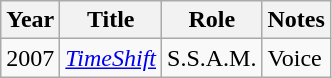<table class="wikitable sortable">
<tr>
<th>Year</th>
<th>Title</th>
<th>Role</th>
<th class="unsortable">Notes</th>
</tr>
<tr>
<td>2007</td>
<td><em><a href='#'>TimeShift</a></em></td>
<td>S.S.A.M.</td>
<td>Voice</td>
</tr>
</table>
